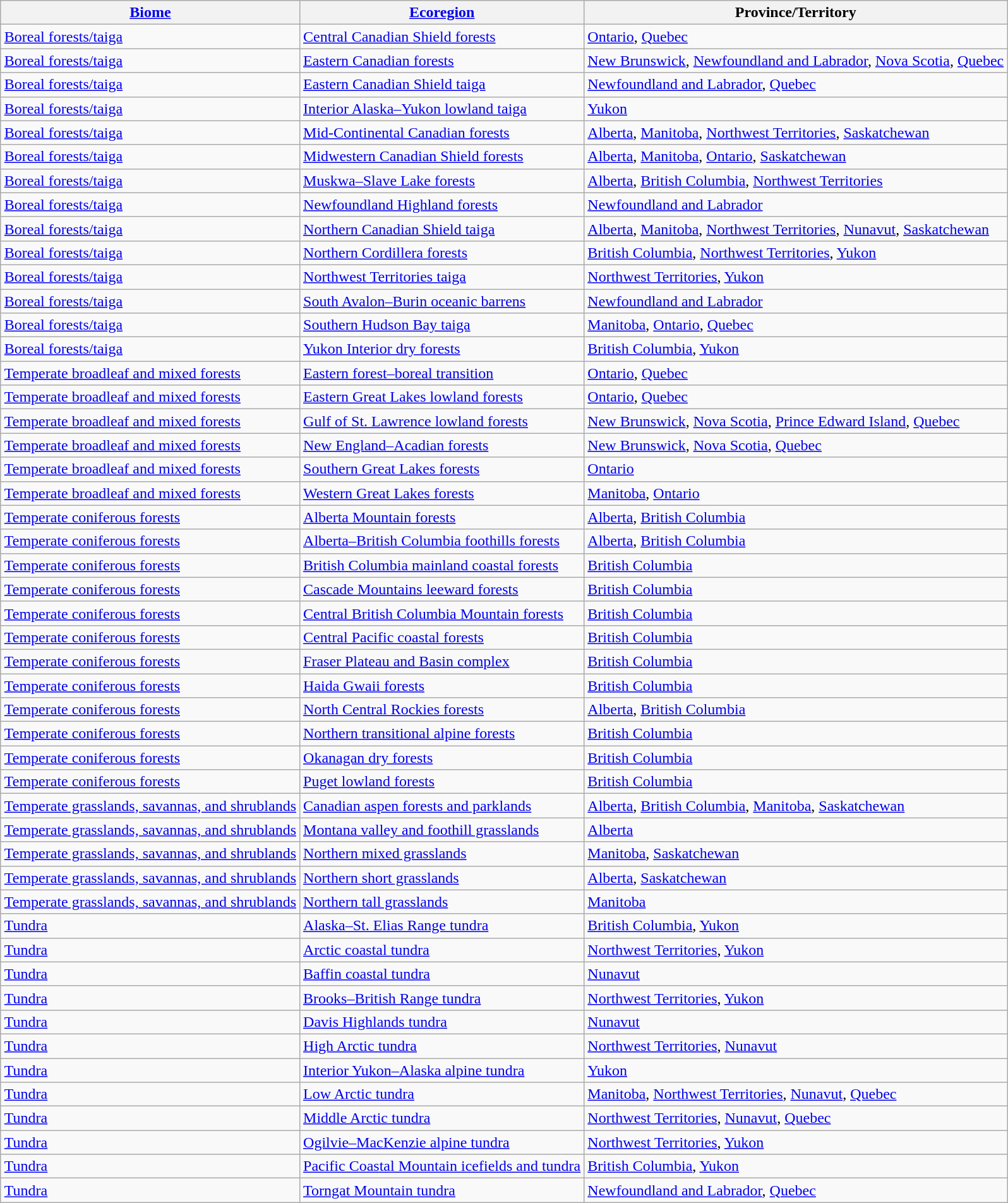<table class="wikitable sortable" style="margin: 1em auto 1em auto">
<tr>
<th><strong><a href='#'>Biome</a></strong></th>
<th><strong><a href='#'>Ecoregion</a></strong></th>
<th><strong>Province/Territory</strong></th>
</tr>
<tr>
<td><a href='#'>Boreal forests/taiga</a></td>
<td><a href='#'>Central Canadian Shield forests</a></td>
<td><a href='#'>Ontario</a>, <a href='#'>Quebec</a></td>
</tr>
<tr>
<td><a href='#'>Boreal forests/taiga</a></td>
<td><a href='#'>Eastern Canadian forests</a></td>
<td><a href='#'>New Brunswick</a>, <a href='#'>Newfoundland and Labrador</a>, <a href='#'>Nova Scotia</a>, <a href='#'>Quebec</a></td>
</tr>
<tr>
<td><a href='#'>Boreal forests/taiga</a></td>
<td><a href='#'>Eastern Canadian Shield taiga</a></td>
<td><a href='#'>Newfoundland and Labrador</a>, <a href='#'>Quebec</a></td>
</tr>
<tr>
<td><a href='#'>Boreal forests/taiga</a></td>
<td><a href='#'>Interior Alaska–Yukon lowland taiga</a></td>
<td><a href='#'>Yukon</a></td>
</tr>
<tr>
<td><a href='#'>Boreal forests/taiga</a></td>
<td><a href='#'>Mid-Continental Canadian forests</a></td>
<td><a href='#'>Alberta</a>, <a href='#'>Manitoba</a>, <a href='#'>Northwest Territories</a>, <a href='#'>Saskatchewan</a></td>
</tr>
<tr>
<td><a href='#'>Boreal forests/taiga</a></td>
<td><a href='#'>Midwestern Canadian Shield forests</a></td>
<td><a href='#'>Alberta</a>, <a href='#'>Manitoba</a>, <a href='#'>Ontario</a>, <a href='#'>Saskatchewan</a></td>
</tr>
<tr>
<td><a href='#'>Boreal forests/taiga</a></td>
<td><a href='#'>Muskwa–Slave Lake forests</a></td>
<td><a href='#'>Alberta</a>, <a href='#'>British Columbia</a>, <a href='#'>Northwest Territories</a></td>
</tr>
<tr>
<td><a href='#'>Boreal forests/taiga</a></td>
<td><a href='#'>Newfoundland Highland forests</a></td>
<td><a href='#'>Newfoundland and Labrador</a></td>
</tr>
<tr>
<td><a href='#'>Boreal forests/taiga</a></td>
<td><a href='#'>Northern Canadian Shield taiga</a></td>
<td><a href='#'>Alberta</a>, <a href='#'>Manitoba</a>, <a href='#'>Northwest Territories</a>, <a href='#'>Nunavut</a>, <a href='#'>Saskatchewan</a></td>
</tr>
<tr>
<td><a href='#'>Boreal forests/taiga</a></td>
<td><a href='#'>Northern Cordillera forests</a></td>
<td><a href='#'>British Columbia</a>, <a href='#'>Northwest Territories</a>, <a href='#'>Yukon</a></td>
</tr>
<tr>
<td><a href='#'>Boreal forests/taiga</a></td>
<td><a href='#'>Northwest Territories taiga</a></td>
<td><a href='#'>Northwest Territories</a>, <a href='#'>Yukon</a></td>
</tr>
<tr>
<td><a href='#'>Boreal forests/taiga</a></td>
<td><a href='#'>South Avalon–Burin oceanic barrens</a></td>
<td><a href='#'>Newfoundland and Labrador</a></td>
</tr>
<tr>
<td><a href='#'>Boreal forests/taiga</a></td>
<td><a href='#'>Southern Hudson Bay taiga</a></td>
<td><a href='#'>Manitoba</a>, <a href='#'>Ontario</a>, <a href='#'>Quebec</a></td>
</tr>
<tr>
<td><a href='#'>Boreal forests/taiga</a></td>
<td><a href='#'>Yukon Interior dry forests</a></td>
<td><a href='#'>British Columbia</a>, <a href='#'>Yukon</a></td>
</tr>
<tr>
<td><a href='#'>Temperate broadleaf and mixed forests</a></td>
<td><a href='#'>Eastern forest–boreal transition</a></td>
<td><a href='#'>Ontario</a>, <a href='#'>Quebec</a></td>
</tr>
<tr>
<td><a href='#'>Temperate broadleaf and mixed forests</a></td>
<td><a href='#'>Eastern Great Lakes lowland forests</a></td>
<td><a href='#'>Ontario</a>, <a href='#'>Quebec</a></td>
</tr>
<tr>
<td><a href='#'>Temperate broadleaf and mixed forests</a></td>
<td><a href='#'>Gulf of St. Lawrence lowland forests</a></td>
<td><a href='#'>New Brunswick</a>, <a href='#'>Nova Scotia</a>, <a href='#'>Prince Edward Island</a>, <a href='#'>Quebec</a></td>
</tr>
<tr>
<td><a href='#'>Temperate broadleaf and mixed forests</a></td>
<td><a href='#'>New England–Acadian forests</a></td>
<td><a href='#'>New Brunswick</a>, <a href='#'>Nova Scotia</a>, <a href='#'>Quebec</a></td>
</tr>
<tr>
<td><a href='#'>Temperate broadleaf and mixed forests</a></td>
<td><a href='#'>Southern Great Lakes forests</a></td>
<td><a href='#'>Ontario</a></td>
</tr>
<tr>
<td><a href='#'>Temperate broadleaf and mixed forests</a></td>
<td><a href='#'>Western Great Lakes forests</a></td>
<td><a href='#'>Manitoba</a>, <a href='#'>Ontario</a></td>
</tr>
<tr>
<td><a href='#'>Temperate coniferous forests</a></td>
<td><a href='#'>Alberta Mountain forests</a></td>
<td><a href='#'>Alberta</a>, <a href='#'>British Columbia</a></td>
</tr>
<tr>
<td><a href='#'>Temperate coniferous forests</a></td>
<td><a href='#'>Alberta–British Columbia foothills forests</a></td>
<td><a href='#'>Alberta</a>, <a href='#'>British Columbia</a></td>
</tr>
<tr>
<td><a href='#'>Temperate coniferous forests</a></td>
<td><a href='#'>British Columbia mainland coastal forests</a></td>
<td><a href='#'>British Columbia</a></td>
</tr>
<tr>
<td><a href='#'>Temperate coniferous forests</a></td>
<td><a href='#'>Cascade Mountains leeward forests</a></td>
<td><a href='#'>British Columbia</a></td>
</tr>
<tr>
<td><a href='#'>Temperate coniferous forests</a></td>
<td><a href='#'>Central British Columbia Mountain forests</a></td>
<td><a href='#'>British Columbia</a></td>
</tr>
<tr>
<td><a href='#'>Temperate coniferous forests</a></td>
<td><a href='#'>Central Pacific coastal forests</a></td>
<td><a href='#'>British Columbia</a></td>
</tr>
<tr>
<td><a href='#'>Temperate coniferous forests</a></td>
<td><a href='#'>Fraser Plateau and Basin complex</a></td>
<td><a href='#'>British Columbia</a></td>
</tr>
<tr>
<td><a href='#'>Temperate coniferous forests</a></td>
<td><a href='#'>Haida Gwaii forests</a></td>
<td><a href='#'>British Columbia</a></td>
</tr>
<tr>
<td><a href='#'>Temperate coniferous forests</a></td>
<td><a href='#'>North Central Rockies forests</a></td>
<td><a href='#'>Alberta</a>, <a href='#'>British Columbia</a></td>
</tr>
<tr>
<td><a href='#'>Temperate coniferous forests</a></td>
<td><a href='#'>Northern transitional alpine forests</a></td>
<td><a href='#'>British Columbia</a></td>
</tr>
<tr>
<td><a href='#'>Temperate coniferous forests</a></td>
<td><a href='#'>Okanagan dry forests</a></td>
<td><a href='#'>British Columbia</a></td>
</tr>
<tr>
<td><a href='#'>Temperate coniferous forests</a></td>
<td><a href='#'>Puget lowland forests</a></td>
<td><a href='#'>British Columbia</a></td>
</tr>
<tr>
<td><a href='#'>Temperate grasslands, savannas, and shrublands</a></td>
<td><a href='#'>Canadian aspen forests and parklands</a></td>
<td><a href='#'>Alberta</a>, <a href='#'>British Columbia</a>, <a href='#'>Manitoba</a>, <a href='#'>Saskatchewan</a></td>
</tr>
<tr>
<td><a href='#'>Temperate grasslands, savannas, and shrublands</a></td>
<td><a href='#'>Montana valley and foothill grasslands</a></td>
<td><a href='#'>Alberta</a></td>
</tr>
<tr>
<td><a href='#'>Temperate grasslands, savannas, and shrublands</a></td>
<td><a href='#'>Northern mixed grasslands</a></td>
<td><a href='#'>Manitoba</a>, <a href='#'>Saskatchewan</a></td>
</tr>
<tr>
<td><a href='#'>Temperate grasslands, savannas, and shrublands</a></td>
<td><a href='#'>Northern short grasslands</a></td>
<td><a href='#'>Alberta</a>, <a href='#'>Saskatchewan</a></td>
</tr>
<tr>
<td><a href='#'>Temperate grasslands, savannas, and shrublands</a></td>
<td><a href='#'>Northern tall grasslands</a></td>
<td><a href='#'>Manitoba</a></td>
</tr>
<tr>
<td><a href='#'>Tundra</a></td>
<td><a href='#'>Alaska–St. Elias Range tundra</a></td>
<td><a href='#'>British Columbia</a>, <a href='#'>Yukon</a></td>
</tr>
<tr>
<td><a href='#'>Tundra</a></td>
<td><a href='#'>Arctic coastal tundra</a></td>
<td><a href='#'>Northwest Territories</a>, <a href='#'>Yukon</a></td>
</tr>
<tr>
<td><a href='#'>Tundra</a></td>
<td><a href='#'>Baffin coastal tundra</a></td>
<td><a href='#'>Nunavut</a></td>
</tr>
<tr>
<td><a href='#'>Tundra</a></td>
<td><a href='#'>Brooks–British Range tundra</a></td>
<td><a href='#'>Northwest Territories</a>, <a href='#'>Yukon</a></td>
</tr>
<tr>
<td><a href='#'>Tundra</a></td>
<td><a href='#'>Davis Highlands tundra</a></td>
<td><a href='#'>Nunavut</a></td>
</tr>
<tr>
<td><a href='#'>Tundra</a></td>
<td><a href='#'>High Arctic tundra</a></td>
<td><a href='#'>Northwest Territories</a>, <a href='#'>Nunavut</a></td>
</tr>
<tr>
<td><a href='#'>Tundra</a></td>
<td><a href='#'>Interior Yukon–Alaska alpine tundra</a></td>
<td><a href='#'>Yukon</a></td>
</tr>
<tr>
<td><a href='#'>Tundra</a></td>
<td><a href='#'>Low Arctic tundra</a></td>
<td><a href='#'>Manitoba</a>, <a href='#'>Northwest Territories</a>, <a href='#'>Nunavut</a>, <a href='#'>Quebec</a></td>
</tr>
<tr>
<td><a href='#'>Tundra</a></td>
<td><a href='#'>Middle Arctic tundra</a></td>
<td><a href='#'>Northwest Territories</a>, <a href='#'>Nunavut</a>, <a href='#'>Quebec</a></td>
</tr>
<tr>
<td><a href='#'>Tundra</a></td>
<td><a href='#'>Ogilvie–MacKenzie alpine tundra</a></td>
<td><a href='#'>Northwest Territories</a>, <a href='#'>Yukon</a></td>
</tr>
<tr>
<td><a href='#'>Tundra</a></td>
<td><a href='#'>Pacific Coastal Mountain icefields and tundra</a></td>
<td><a href='#'>British Columbia</a>, <a href='#'>Yukon</a></td>
</tr>
<tr>
<td><a href='#'>Tundra</a></td>
<td><a href='#'>Torngat Mountain tundra</a></td>
<td><a href='#'>Newfoundland and Labrador</a>, <a href='#'>Quebec</a></td>
</tr>
</table>
